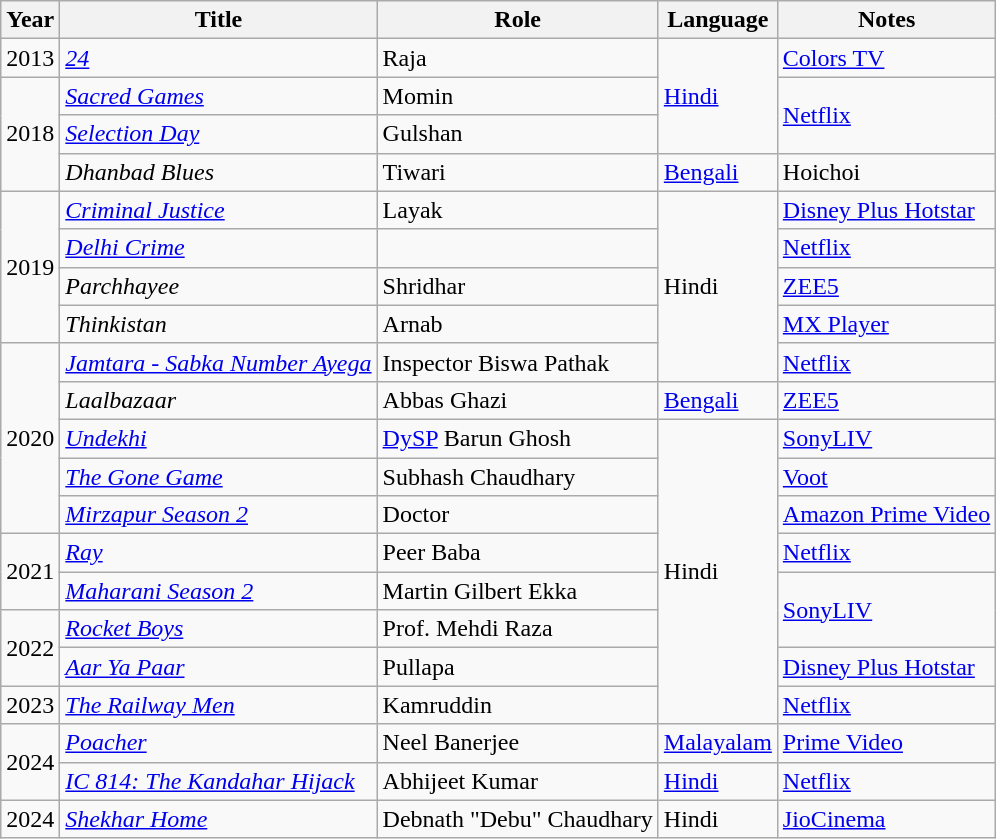<table class="wikitable sortable">
<tr>
<th>Year</th>
<th>Title</th>
<th>Role</th>
<th>Language</th>
<th class=unsortable>Notes</th>
</tr>
<tr>
<td>2013</td>
<td><a href='#'><em>24</em></a></td>
<td>Raja</td>
<td rowspan="3"><a href='#'>Hindi</a></td>
<td><a href='#'>Colors TV</a></td>
</tr>
<tr>
<td rowspan="3">2018</td>
<td><a href='#'><em>Sacred Games</em></a></td>
<td>Momin</td>
<td rowspan="2"><a href='#'>Netflix</a></td>
</tr>
<tr>
<td><a href='#'><em>Selection Day</em></a></td>
<td>Gulshan</td>
</tr>
<tr>
<td><em>Dhanbad Blues</em></td>
<td>Tiwari</td>
<td><a href='#'>Bengali</a></td>
<td>Hoichoi</td>
</tr>
<tr>
<td rowspan="4">2019</td>
<td><a href='#'><em>Criminal Justice</em></a></td>
<td>Layak</td>
<td rowspan="5">Hindi</td>
<td><a href='#'>Disney Plus Hotstar</a></td>
</tr>
<tr>
<td><em><a href='#'>Delhi Crime</a></em></td>
<td></td>
<td><a href='#'>Netflix</a></td>
</tr>
<tr>
<td><em>Parchhayee</em></td>
<td>Shridhar</td>
<td><a href='#'>ZEE5</a></td>
</tr>
<tr>
<td><em>Thinkistan</em></td>
<td>Arnab</td>
<td><a href='#'>MX Player</a></td>
</tr>
<tr>
<td rowspan="5">2020</td>
<td><em><a href='#'>Jamtara - Sabka Number Ayega</a></em></td>
<td>Inspector Biswa Pathak</td>
<td><a href='#'>Netflix</a></td>
</tr>
<tr>
<td><em>Laalbazaar</em></td>
<td>Abbas Ghazi</td>
<td><a href='#'>Bengali</a></td>
<td><a href='#'>ZEE5</a></td>
</tr>
<tr>
<td><em><a href='#'>Undekhi</a></em></td>
<td><a href='#'>DySP</a> Barun Ghosh</td>
<td rowspan="8">Hindi</td>
<td><a href='#'>SonyLIV</a></td>
</tr>
<tr>
<td><em><a href='#'>The Gone Game</a></em></td>
<td>Subhash Chaudhary</td>
<td><a href='#'>Voot</a></td>
</tr>
<tr>
<td><em><a href='#'>Mirzapur Season 2</a></em></td>
<td>Doctor</td>
<td><a href='#'>Amazon Prime Video</a></td>
</tr>
<tr>
<td rowspan="2">2021</td>
<td><em><a href='#'>Ray</a></em></td>
<td>Peer Baba</td>
<td><a href='#'>Netflix</a></td>
</tr>
<tr>
<td><em><a href='#'>Maharani Season 2</a></em></td>
<td>Martin Gilbert Ekka</td>
<td rowspan="2"><a href='#'>SonyLIV</a></td>
</tr>
<tr>
<td rowspan="2">2022</td>
<td><em><a href='#'>Rocket Boys</a></em></td>
<td>Prof. Mehdi Raza</td>
</tr>
<tr>
<td><em><a href='#'>Aar Ya Paar</a></em></td>
<td>Pullapa</td>
<td><a href='#'>Disney Plus Hotstar</a></td>
</tr>
<tr>
<td>2023</td>
<td><em><a href='#'>The Railway Men</a></em></td>
<td>Kamruddin</td>
<td><a href='#'>Netflix</a></td>
</tr>
<tr>
<td rowspan="2">2024</td>
<td><em><a href='#'>Poacher</a></em></td>
<td>Neel Banerjee</td>
<td><a href='#'>Malayalam</a></td>
<td><a href='#'>Prime Video</a></td>
</tr>
<tr>
<td><em><a href='#'>IC 814: The Kandahar Hijack</a></em></td>
<td>Abhijeet Kumar</td>
<td><a href='#'>Hindi</a></td>
<td><a href='#'>Netflix</a></td>
</tr>
<tr>
<td>2024</td>
<td><em><a href='#'>Shekhar Home</a></em></td>
<td>Debnath "Debu" Chaudhary</td>
<td>Hindi</td>
<td><a href='#'>JioCinema</a></td>
</tr>
</table>
